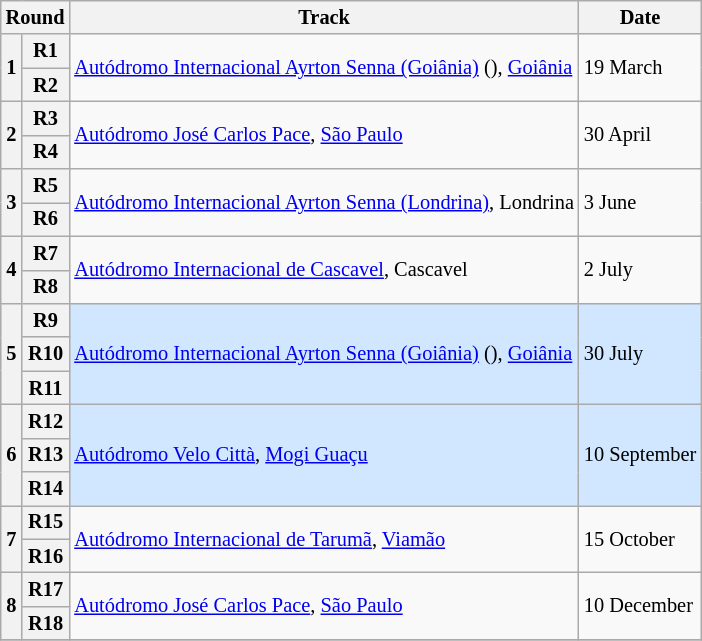<table class="wikitable" style="font-size:85%;">
<tr>
<th colspan=2>Round</th>
<th>Track</th>
<th>Date</th>
</tr>
<tr>
<th rowspan=2>1</th>
<th>R1</th>
<td rowspan=2> <a href='#'>Autódromo Internacional Ayrton Senna (Goiânia)</a>  (), <a href='#'>Goiânia</a></td>
<td rowspan=2>19 March</td>
</tr>
<tr>
<th>R2</th>
</tr>
<tr>
<th rowspan=2>2</th>
<th>R3</th>
<td rowspan=2> <a href='#'>Autódromo José Carlos Pace</a>, <a href='#'>São Paulo</a></td>
<td rowspan=2>30 April</td>
</tr>
<tr>
<th>R4</th>
</tr>
<tr>
<th rowspan=2>3</th>
<th>R5</th>
<td rowspan=2> <a href='#'>Autódromo Internacional Ayrton Senna (Londrina)</a>, Londrina</td>
<td rowspan=2>3 June</td>
</tr>
<tr>
<th>R6</th>
</tr>
<tr>
<th rowspan=2>4</th>
<th>R7</th>
<td rowspan=2> <a href='#'>Autódromo Internacional de Cascavel</a>, Cascavel</td>
<td rowspan=2>2 July</td>
</tr>
<tr>
<th>R8</th>
</tr>
<tr style="background:#D0E7FF;">
<th rowspan=3>5</th>
<th>R9</th>
<td rowspan=3> <a href='#'>Autódromo Internacional Ayrton Senna (Goiânia)</a>  (), <a href='#'>Goiânia</a></td>
<td rowspan=3>30 July</td>
</tr>
<tr>
<th>R10</th>
</tr>
<tr>
<th>R11</th>
</tr>
<tr style="background:#D0E7FF;">
<th rowspan=3>6</th>
<th>R12</th>
<td rowspan=3><a href='#'>Autódromo Velo Città</a>, <a href='#'>Mogi Guaçu</a></td>
<td rowspan=3>10 September</td>
</tr>
<tr>
<th>R13</th>
</tr>
<tr>
<th>R14</th>
</tr>
<tr>
<th rowspan=2>7</th>
<th>R15</th>
<td rowspan=2> <a href='#'>Autódromo Internacional de Tarumã</a>, <a href='#'>Viamão</a></td>
<td rowspan=2>15 October</td>
</tr>
<tr>
<th>R16</th>
</tr>
<tr>
<th rowspan=2>8</th>
<th>R17</th>
<td rowspan=2> <a href='#'>Autódromo José Carlos Pace</a>, <a href='#'>São Paulo</a></td>
<td rowspan=2>10 December</td>
</tr>
<tr>
<th>R18</th>
</tr>
<tr>
</tr>
</table>
